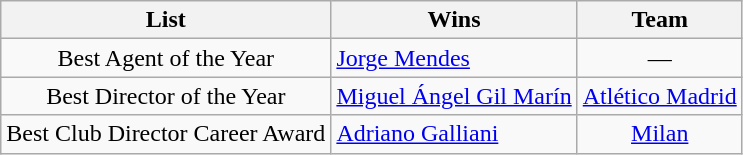<table class="wikitable">
<tr>
<th>List</th>
<th>Wins</th>
<th>Team</th>
</tr>
<tr>
<td rowspan="1" align="center">Best Agent of the Year</td>
<td align="left"> <a href='#'>Jorge Mendes</a></td>
<td rowspan="1" align="center">—</td>
</tr>
<tr>
<td rowspan="1" align="center">Best Director of the Year</td>
<td align="left"> <a href='#'>Miguel Ángel Gil Marín</a></td>
<td rowspan="1" align="center"> <a href='#'>Atlético Madrid</a></td>
</tr>
<tr>
<td rowspan="1" align="center">Best Club Director Career Award</td>
<td align="left"> <a href='#'>Adriano Galliani</a></td>
<td rowspan="1" align="center"> <a href='#'>Milan</a></td>
</tr>
</table>
